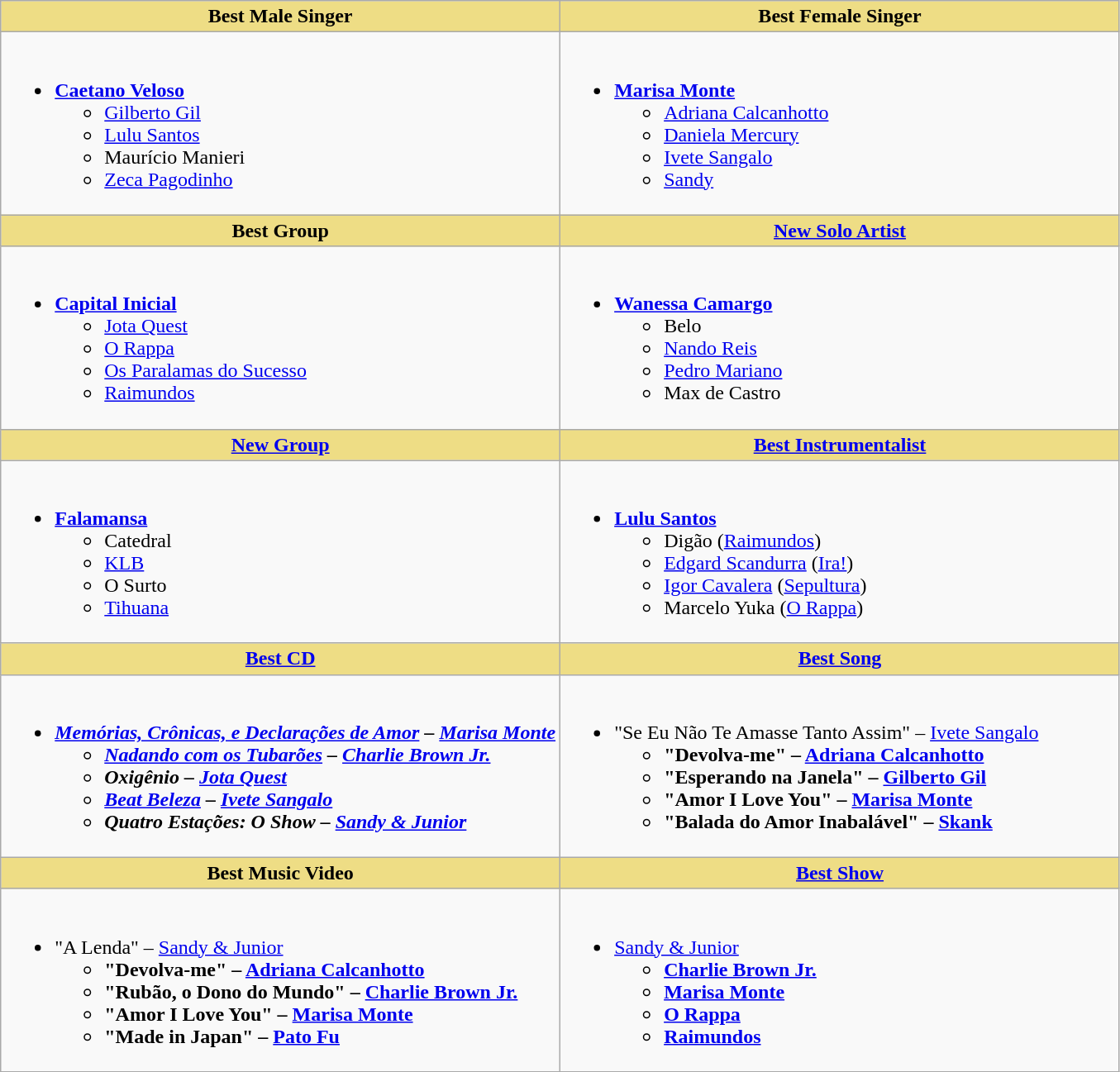<table class="wikitable" style="width=">
<tr>
<th scope="col" width="50%" style="background:#EEDD85;">Best Male Singer</th>
<th scope="col" width="50%" style="background:#EEDD85;">Best Female Singer</th>
</tr>
<tr>
<td style="vertical-align:top"><br><ul><li><strong><a href='#'>Caetano Veloso</a></strong><ul><li><a href='#'>Gilberto Gil</a></li><li><a href='#'>Lulu Santos</a></li><li>Maurício Manieri</li><li><a href='#'>Zeca Pagodinho</a></li></ul></li></ul></td>
<td style="vertical-align:top"><br><ul><li><strong><a href='#'>Marisa Monte</a></strong><ul><li><a href='#'>Adriana Calcanhotto</a></li><li><a href='#'>Daniela Mercury</a></li><li><a href='#'>Ivete Sangalo</a></li><li><a href='#'>Sandy</a></li></ul></li></ul></td>
</tr>
<tr>
<th scope="col" width="50%" style="background:#EEDD85;">Best Group</th>
<th scope="col" width="50%" style="background:#EEDD85;"><a href='#'>New Solo Artist</a></th>
</tr>
<tr>
<td style="vertical-align:top"><br><ul><li><strong><a href='#'>Capital Inicial</a></strong><ul><li><a href='#'>Jota Quest</a></li><li><a href='#'>O Rappa</a></li><li><a href='#'>Os Paralamas do Sucesso</a></li><li><a href='#'>Raimundos</a></li></ul></li></ul></td>
<td style="vertical-align:top"><br><ul><li><strong><a href='#'>Wanessa Camargo</a></strong><ul><li>Belo</li><li><a href='#'>Nando Reis</a></li><li><a href='#'>Pedro Mariano</a></li><li>Max de Castro</li></ul></li></ul></td>
</tr>
<tr>
<th scope="col" width="50%" style="background:#EEDD85;"><a href='#'>New Group</a></th>
<th scope="col" width="50%" style="background:#EEDD85;"><a href='#'>Best Instrumentalist</a></th>
</tr>
<tr>
<td style="vertical-align:top"><br><ul><li><strong><a href='#'>Falamansa</a></strong><ul><li>Catedral</li><li><a href='#'>KLB</a></li><li>O Surto</li><li><a href='#'>Tihuana</a></li></ul></li></ul></td>
<td style="vertical-align:top"><br><ul><li><strong><a href='#'>Lulu Santos</a></strong><ul><li>Digão (<a href='#'>Raimundos</a>)</li><li><a href='#'>Edgard Scandurra</a> (<a href='#'>Ira!</a>)</li><li><a href='#'>Igor Cavalera</a> (<a href='#'>Sepultura</a>)</li><li>Marcelo Yuka (<a href='#'>O Rappa</a>)</li></ul></li></ul></td>
</tr>
<tr>
<th scope="col" width="50%" style="background:#EEDD85;"><a href='#'>Best CD</a></th>
<th scope="col" width="50%" style="background:#EEDD85;"><a href='#'>Best Song</a></th>
</tr>
<tr>
<td style="vertical-align:top"><br><ul><li><strong><em><a href='#'>Memórias, Crônicas, e Declarações de Amor</a><em> – <a href='#'>Marisa Monte</a><strong><ul><li></em><a href='#'>Nadando com os Tubarões</a><em> – <a href='#'>Charlie Brown Jr.</a></li><li></em>Oxigênio<em> – <a href='#'>Jota Quest</a></li><li></em><a href='#'>Beat Beleza</a><em> – <a href='#'>Ivete Sangalo</a></li><li></em>Quatro Estações: O Show<em> – <a href='#'>Sandy & Junior</a></li></ul></li></ul></td>
<td style="vertical-align:top"><br><ul><li></strong>"Se Eu Não Te Amasse Tanto Assim" – <a href='#'>Ivete Sangalo</a><strong><ul><li>"Devolva-me" – <a href='#'>Adriana Calcanhotto</a></li><li>"Esperando na Janela" – <a href='#'>Gilberto Gil</a></li><li>"Amor I Love You" – <a href='#'>Marisa Monte</a></li><li>"Balada do Amor Inabalável" – <a href='#'>Skank</a></li></ul></li></ul></td>
</tr>
<tr>
<th scope="col" width="50%" style="background:#EEDD85;">Best Music Video</th>
<th scope="col" width="50%" style="background:#EEDD85;"><a href='#'>Best Show</a></th>
</tr>
<tr>
<td style="vertical-align:top"><br><ul><li></strong>"A Lenda" – <a href='#'>Sandy & Junior</a><strong><ul><li>"Devolva-me" – <a href='#'>Adriana Calcanhotto</a></li><li>"Rubão, o Dono do Mundo" – <a href='#'>Charlie Brown Jr.</a></li><li>"Amor I Love You" – <a href='#'>Marisa Monte</a></li><li>"Made in Japan" – <a href='#'>Pato Fu</a></li></ul></li></ul></td>
<td style="vertical-align:top"><br><ul><li></strong><a href='#'>Sandy & Junior</a><strong><ul><li><a href='#'>Charlie Brown Jr.</a></li><li><a href='#'>Marisa Monte</a></li><li><a href='#'>O Rappa</a></li><li><a href='#'>Raimundos</a></li></ul></li></ul></td>
</tr>
</table>
